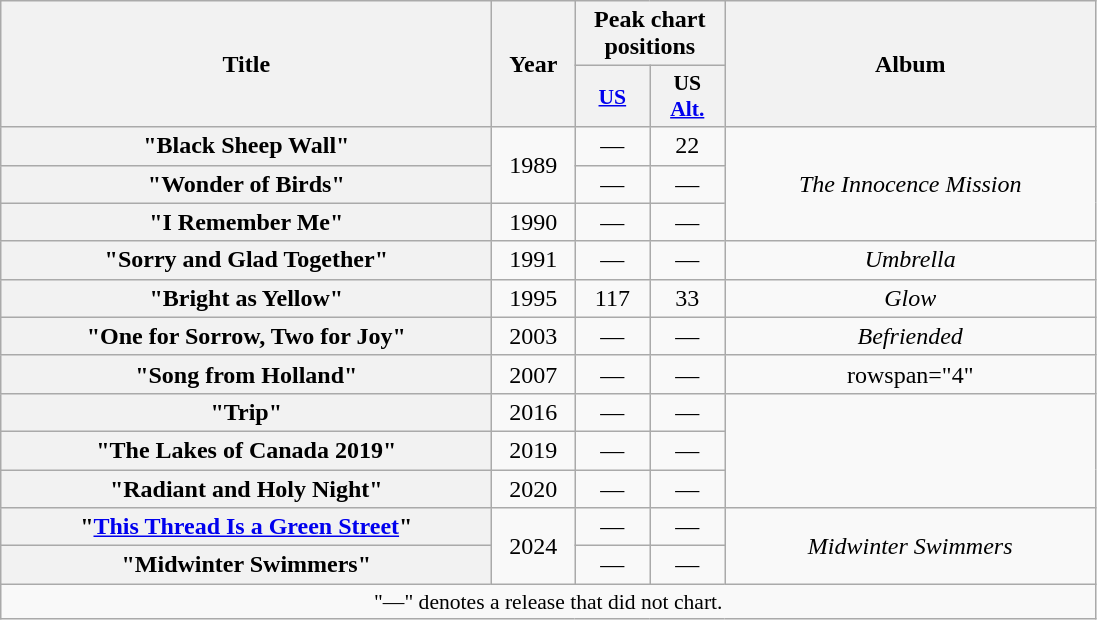<table class="wikitable plainrowheaders" style="text-align:center;">
<tr>
<th scope="col" rowspan="2" style="width:20em;">Title</th>
<th scope="col" rowspan="2" style="width:3em;">Year</th>
<th scope="col" colspan="2">Peak chart positions</th>
<th scope="col" rowspan="2" style="width:15em;">Album</th>
</tr>
<tr>
<th scope="col" style="width:3em;font-size:90%;"><a href='#'>US</a><br></th>
<th scope="col" style="width:3em;font-size:90%;">US<br><a href='#'>Alt.</a><br></th>
</tr>
<tr>
<th scope="row">"Black Sheep Wall"</th>
<td rowspan="2">1989</td>
<td>—</td>
<td>22</td>
<td rowspan="3"><em>The Innocence Mission</em></td>
</tr>
<tr>
<th scope="row">"Wonder of Birds"</th>
<td>—</td>
<td>—</td>
</tr>
<tr>
<th scope="row">"I Remember Me"</th>
<td>1990</td>
<td>—</td>
<td>—</td>
</tr>
<tr>
<th scope="row">"Sorry and Glad Together"</th>
<td>1991</td>
<td>—</td>
<td>—</td>
<td><em>Umbrella</em></td>
</tr>
<tr>
<th scope="row">"Bright as Yellow"</th>
<td>1995</td>
<td>117</td>
<td>33</td>
<td><em>Glow</em></td>
</tr>
<tr>
<th scope="row">"One for Sorrow, Two for Joy"</th>
<td>2003</td>
<td>—</td>
<td>—</td>
<td><em>Befriended</em></td>
</tr>
<tr>
<th scope="row">"Song from Holland"</th>
<td>2007</td>
<td>—</td>
<td>—</td>
<td>rowspan="4" </td>
</tr>
<tr>
<th scope="row">"Trip"</th>
<td>2016</td>
<td>—</td>
<td>—</td>
</tr>
<tr>
<th scope="row">"The Lakes of Canada 2019"</th>
<td>2019</td>
<td>—</td>
<td>—</td>
</tr>
<tr>
<th scope="row">"Radiant and Holy Night"</th>
<td>2020</td>
<td>—</td>
<td>—</td>
</tr>
<tr>
<th scope="row">"<a href='#'>This Thread Is a Green Street</a>"</th>
<td rowspan="2">2024</td>
<td>—</td>
<td>—</td>
<td rowspan="2"><em>Midwinter Swimmers</em></td>
</tr>
<tr>
<th scope="row">"Midwinter Swimmers"</th>
<td>—</td>
<td>—</td>
</tr>
<tr>
<td colspan="14" style="font-size:90%">"—" denotes a release that did not chart.</td>
</tr>
</table>
